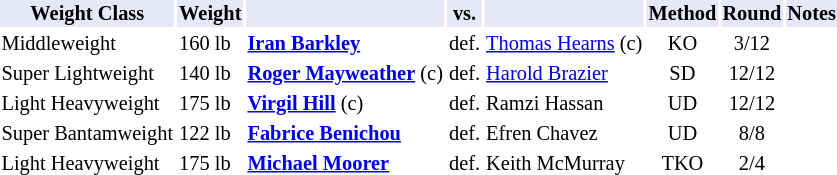<table class="toccolours" style="font-size: 85%;">
<tr>
<th style="background:#e6e8fa; color:#000; text-align:center;">Weight Class</th>
<th style="background:#e6e8fa; color:#000; text-align:center;">Weight</th>
<th style="background:#e6e8fa; color:#000; text-align:center;"></th>
<th style="background:#e6e8fa; color:#000; text-align:center;">vs.</th>
<th style="background:#e6e8fa; color:#000; text-align:center;"></th>
<th style="background:#e6e8fa; color:#000; text-align:center;">Method</th>
<th style="background:#e6e8fa; color:#000; text-align:center;">Round</th>
<th style="background:#e6e8fa; color:#000; text-align:center;">Notes</th>
</tr>
<tr>
<td>Middleweight</td>
<td>160 lb</td>
<td><strong><a href='#'>Iran Barkley</a></strong></td>
<td>def.</td>
<td><a href='#'>Thomas Hearns</a> (c)</td>
<td align=center>KO</td>
<td align=center>3/12</td>
<td></td>
</tr>
<tr>
<td>Super Lightweight</td>
<td>140 lb</td>
<td><strong><a href='#'>Roger Mayweather</a></strong> (c)</td>
<td>def.</td>
<td><a href='#'>Harold Brazier</a></td>
<td align=center>SD</td>
<td align=center>12/12</td>
</tr>
<tr>
<td>Light Heavyweight</td>
<td>175 lb</td>
<td><strong><a href='#'>Virgil Hill</a></strong> (c)</td>
<td>def.</td>
<td>Ramzi Hassan</td>
<td align=center>UD</td>
<td align=center>12/12</td>
</tr>
<tr>
<td>Super Bantamweight</td>
<td>122 lb</td>
<td><strong><a href='#'>Fabrice Benichou</a></strong></td>
<td>def.</td>
<td>Efren Chavez</td>
<td align=center>UD</td>
<td align=center>8/8</td>
</tr>
<tr>
<td>Light Heavyweight</td>
<td>175 lb</td>
<td><strong><a href='#'>Michael Moorer</a></strong></td>
<td>def.</td>
<td>Keith McMurray</td>
<td align=center>TKO</td>
<td align=center>2/4</td>
</tr>
</table>
